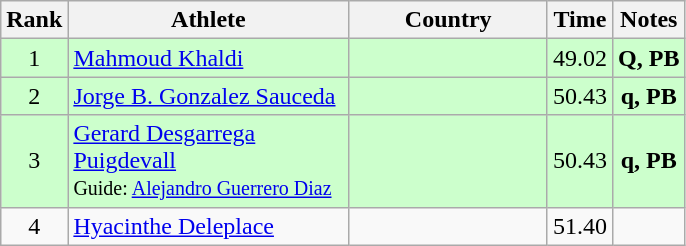<table class="wikitable sortable" style="text-align:center">
<tr>
<th>Rank</th>
<th style="width:180px">Athlete</th>
<th style="width:125px">Country</th>
<th>Time</th>
<th>Notes</th>
</tr>
<tr style="background:#cfc;">
<td>1</td>
<td style="text-align:left;"><a href='#'>Mahmoud Khaldi</a></td>
<td style="text-align:left;"></td>
<td>49.02</td>
<td><strong>Q, PB</strong></td>
</tr>
<tr style="background:#cfc;">
<td>2</td>
<td style="text-align:left;"><a href='#'>Jorge B. Gonzalez Sauceda</a></td>
<td style="text-align:left;"></td>
<td>50.43</td>
<td><strong>q, PB</strong></td>
</tr>
<tr style="background:#cfc;">
<td>3</td>
<td style="text-align:left;"><a href='#'>Gerard Desgarrega Puigdevall</a><br><small>Guide: <a href='#'>Alejandro Guerrero Diaz</a></small></td>
<td style="text-align:left;"></td>
<td>50.43</td>
<td><strong>q, PB</strong></td>
</tr>
<tr>
<td>4</td>
<td style="text-align:left;"><a href='#'>Hyacinthe Deleplace</a></td>
<td style="text-align:left;"></td>
<td>51.40</td>
<td></td>
</tr>
</table>
